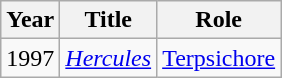<table class="wikitable sortable">
<tr>
<th>Year</th>
<th>Title</th>
<th>Role</th>
</tr>
<tr>
<td>1997</td>
<td><em><a href='#'>Hercules</a></em></td>
<td><a href='#'>Terpsichore</a></td>
</tr>
</table>
